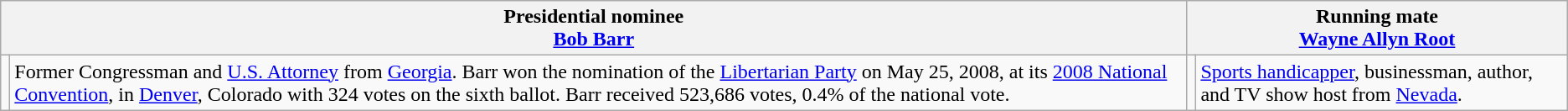<table class=wikitable>
<tr>
<th colspan=2>Presidential nominee<br><a href='#'>Bob Barr</a></th>
<th colspan=2>Running mate<br><a href='#'>Wayne Allyn Root</a></th>
</tr>
<tr>
<td></td>
<td>Former Congressman and <a href='#'>U.S. Attorney</a> from <a href='#'>Georgia</a>. Barr won the nomination of the <a href='#'>Libertarian Party</a> on May 25, 2008, at its <a href='#'>2008 National Convention</a>, in <a href='#'>Denver</a>, Colorado with 324 votes on the sixth ballot. Barr received 523,686 votes, 0.4% of the national vote.</td>
<td></td>
<td><a href='#'>Sports handicapper</a>, businessman, author, and TV show host from <a href='#'>Nevada</a>.</td>
</tr>
</table>
